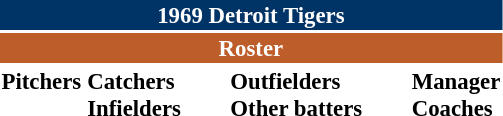<table class="toccolours" style="font-size: 95%;">
<tr>
<th colspan="10" style="background-color: #003366; color: white; text-align: center;">1969 Detroit Tigers</th>
</tr>
<tr>
<td colspan="10" style="background-color: #bd5d29; color: white; text-align: center;"><strong>Roster</strong></td>
</tr>
<tr>
<td valign="top"><strong>Pitchers</strong><br>














</td>
<td valign="top"><strong>Catchers</strong><br>

<strong>Infielders</strong>








</td>
<td width="25px"></td>
<td valign="top"><strong>Outfielders</strong><br>





<strong>Other batters</strong>
</td>
<td width="25px"></td>
<td valign="top"><strong>Manager</strong><br>
<strong>Coaches</strong>



</td>
</tr>
<tr>
</tr>
</table>
